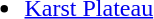<table>
<tr>
<td><br><ul><li><a href='#'>Karst Plateau</a></li></ul></td>
<td></td>
</tr>
</table>
